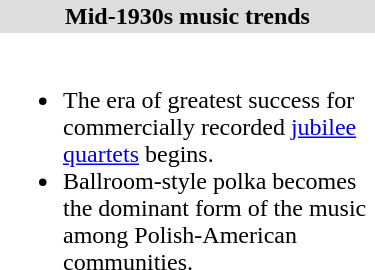<table align="right" border="0" cellpadding="2" width=250 cellspacing="0" style="margin-left:0.5em;" class="toccolours">
<tr>
<th style="background:#ddd;">Mid-1930s music trends</th>
</tr>
<tr>
<td><br><ul><li>The era of greatest success for commercially recorded <a href='#'>jubilee quartets</a> begins.</li><li>Ballroom-style polka becomes the dominant form of the music among Polish-American communities.</li></ul></td>
</tr>
</table>
